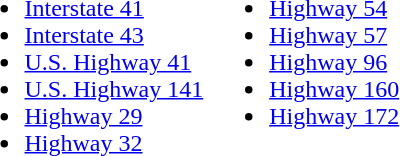<table>
<tr valign=top>
<td><br><ul><li> <a href='#'>Interstate 41</a></li><li> <a href='#'>Interstate 43</a></li><li> <a href='#'>U.S. Highway 41</a></li><li> <a href='#'>U.S. Highway 141</a></li><li> <a href='#'>Highway 29</a></li><li> <a href='#'>Highway 32</a></li></ul></td>
<td><br><ul><li> <a href='#'>Highway 54</a></li><li> <a href='#'>Highway 57</a></li><li> <a href='#'>Highway 96</a></li><li> <a href='#'>Highway 160</a></li><li> <a href='#'>Highway 172</a></li></ul></td>
</tr>
</table>
